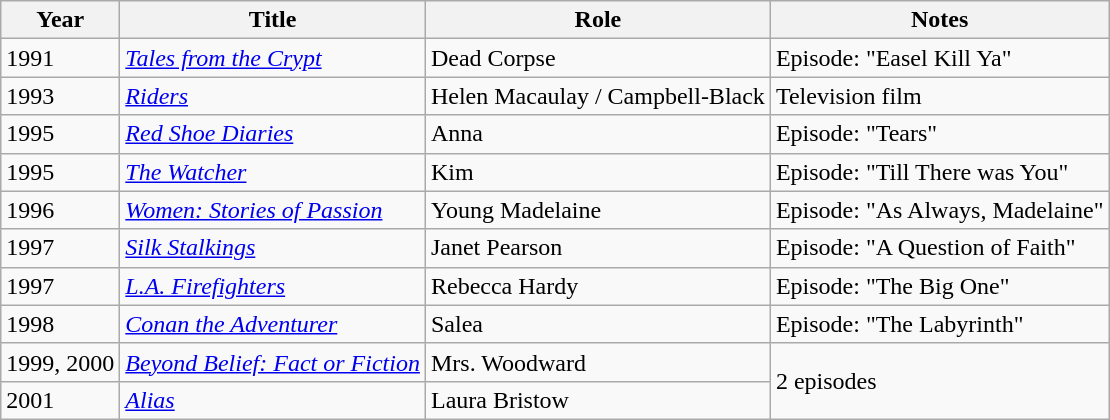<table class="wikitable sortable">
<tr>
<th>Year</th>
<th>Title</th>
<th>Role</th>
<th>Notes</th>
</tr>
<tr>
<td>1991</td>
<td><a href='#'><em>Tales from the Crypt</em></a></td>
<td>Dead Corpse</td>
<td>Episode: "Easel Kill Ya"</td>
</tr>
<tr>
<td>1993</td>
<td><a href='#'><em>Riders</em></a></td>
<td>Helen Macaulay / Campbell-Black</td>
<td>Television film</td>
</tr>
<tr>
<td>1995</td>
<td><em><a href='#'>Red Shoe Diaries</a></em></td>
<td>Anna</td>
<td>Episode: "Tears"</td>
</tr>
<tr>
<td>1995</td>
<td><em><a href='#'>The Watcher</a></em></td>
<td>Kim</td>
<td>Episode: "Till There was You"</td>
</tr>
<tr>
<td>1996</td>
<td><em><a href='#'>Women: Stories of Passion</a></em></td>
<td>Young Madelaine</td>
<td>Episode: "As Always, Madelaine"</td>
</tr>
<tr>
<td>1997</td>
<td><em><a href='#'>Silk Stalkings</a></em></td>
<td>Janet Pearson</td>
<td>Episode: "A Question of Faith"</td>
</tr>
<tr>
<td>1997</td>
<td><em><a href='#'>L.A. Firefighters</a></em></td>
<td>Rebecca Hardy</td>
<td>Episode: "The Big One"</td>
</tr>
<tr>
<td>1998</td>
<td><a href='#'><em>Conan the Adventurer</em></a></td>
<td>Salea</td>
<td>Episode: "The Labyrinth"</td>
</tr>
<tr>
<td>1999, 2000</td>
<td><em><a href='#'>Beyond Belief: Fact or Fiction</a></em></td>
<td>Mrs. Woodward</td>
<td rowspan="2">2 episodes</td>
</tr>
<tr>
<td>2001</td>
<td><a href='#'><em>Alias</em></a></td>
<td>Laura Bristow</td>
</tr>
</table>
